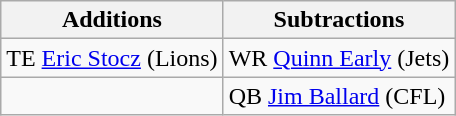<table class="wikitable">
<tr>
<th>Additions</th>
<th>Subtractions</th>
</tr>
<tr>
<td>TE <a href='#'>Eric Stocz</a> (Lions)</td>
<td>WR <a href='#'>Quinn Early</a> (Jets)</td>
</tr>
<tr>
<td></td>
<td>QB <a href='#'>Jim Ballard</a> (CFL)</td>
</tr>
</table>
